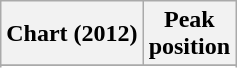<table class="wikitable plainrowheaders sortable" border="1">
<tr>
<th scope="col">Chart (2012)</th>
<th scope="col">Peak<br>position</th>
</tr>
<tr>
</tr>
<tr>
</tr>
<tr>
</tr>
<tr>
</tr>
<tr>
</tr>
<tr>
</tr>
<tr>
</tr>
<tr>
</tr>
<tr>
</tr>
<tr>
</tr>
<tr>
</tr>
<tr>
</tr>
<tr>
</tr>
<tr>
</tr>
<tr>
</tr>
<tr>
</tr>
<tr>
</tr>
<tr>
</tr>
<tr>
</tr>
<tr>
</tr>
<tr>
</tr>
<tr>
</tr>
<tr>
</tr>
<tr>
</tr>
<tr>
</tr>
<tr>
</tr>
<tr>
</tr>
<tr>
</tr>
<tr>
</tr>
</table>
